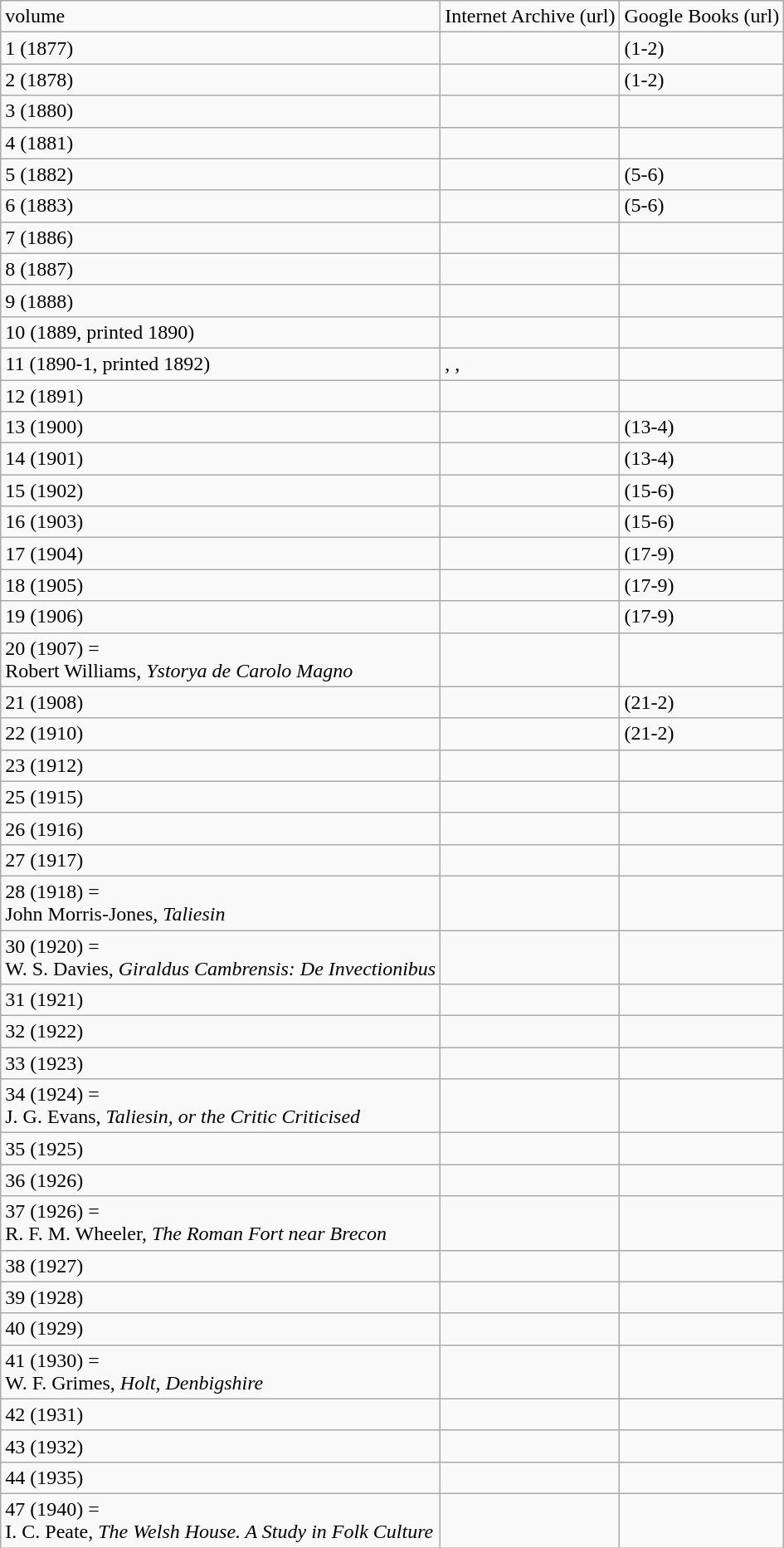<table class="wikitable sortable">
<tr>
<td>volume</td>
<td>Internet Archive (url)</td>
<td>Google Books (url)</td>
</tr>
<tr>
<td>1 (1877)</td>
<td></td>
<td> (1-2)</td>
</tr>
<tr>
<td>2 (1878)</td>
<td></td>
<td> (1-2)</td>
</tr>
<tr>
<td>3 (1880)</td>
<td></td>
<td></td>
</tr>
<tr>
<td>4 (1881)</td>
<td></td>
<td></td>
</tr>
<tr>
<td>5 (1882)</td>
<td></td>
<td> (5-6)</td>
</tr>
<tr>
<td>6 (1883)</td>
<td></td>
<td> (5-6)</td>
</tr>
<tr>
<td>7 (1886)</td>
<td></td>
<td></td>
</tr>
<tr>
<td>8 (1887)</td>
<td></td>
<td></td>
</tr>
<tr>
<td>9 (1888)</td>
<td></td>
<td></td>
</tr>
<tr>
<td>10 (1889, printed 1890)</td>
<td></td>
<td></td>
</tr>
<tr>
<td>11 (1890-1, printed 1892)</td>
<td>, , </td>
<td></td>
</tr>
<tr>
<td>12 (1891)</td>
<td></td>
<td> </td>
</tr>
<tr>
<td>13 (1900)</td>
<td></td>
<td> (13-4)</td>
</tr>
<tr>
<td>14 (1901)</td>
<td></td>
<td> (13-4)</td>
</tr>
<tr>
<td>15 (1902)</td>
<td></td>
<td> (15-6)</td>
</tr>
<tr>
<td>16 (1903)</td>
<td></td>
<td> (15-6)</td>
</tr>
<tr>
<td>17 (1904)</td>
<td></td>
<td> (17-9)</td>
</tr>
<tr>
<td>18 (1905)</td>
<td></td>
<td> (17-9)</td>
</tr>
<tr>
<td>19 (1906)</td>
<td></td>
<td> (17-9)</td>
</tr>
<tr>
<td>20 (1907) =<br>Robert Williams, <em>Ystorya de Carolo Magno</em></td>
<td></td>
<td></td>
</tr>
<tr>
<td>21 (1908)</td>
<td><br></td>
<td> (21-2)</td>
</tr>
<tr>
<td>22 (1910)</td>
<td></td>
<td> (21-2)</td>
</tr>
<tr>
<td>23 (1912)</td>
<td></td>
<td></td>
</tr>
<tr>
<td>25 (1915)</td>
<td></td>
<td></td>
</tr>
<tr>
<td>26 (1916)</td>
<td></td>
<td></td>
</tr>
<tr>
<td>27 (1917)</td>
<td></td>
<td></td>
</tr>
<tr>
<td>28 (1918) = <br>John Morris-Jones, <em>Taliesin</em></td>
<td></td>
<td></td>
</tr>
<tr>
<td>30 (1920) = <br>W. S. Davies, <em>Giraldus Cambrensis: De Invectionibus</em></td>
<td></td>
<td></td>
</tr>
<tr>
<td>31 (1921)</td>
<td></td>
<td></td>
</tr>
<tr>
<td>32 (1922)</td>
<td></td>
<td></td>
</tr>
<tr>
<td>33 (1923)</td>
<td></td>
<td></td>
</tr>
<tr>
<td>34 (1924) =<br>J. G. Evans, <em>Taliesin, or the Critic Criticised</em></td>
<td></td>
</tr>
<tr>
<td>35 (1925)</td>
<td></td>
<td></td>
</tr>
<tr>
<td>36 (1926)</td>
<td></td>
<td></td>
</tr>
<tr>
<td>37 (1926) =<br>R. F. M. Wheeler, <em>The Roman Fort near Brecon</em></td>
<td></td>
<td></td>
</tr>
<tr>
<td>38 (1927)</td>
<td></td>
<td></td>
</tr>
<tr>
<td>39 (1928)</td>
<td></td>
<td></td>
</tr>
<tr>
<td>40 (1929)</td>
<td></td>
<td></td>
</tr>
<tr>
<td>41 (1930) =<br>W. F. Grimes, <em>Holt, Denbigshire</em></td>
<td></td>
<td></td>
</tr>
<tr>
<td>42 (1931)</td>
<td></td>
<td></td>
</tr>
<tr>
<td>43 (1932)</td>
<td></td>
<td></td>
</tr>
<tr>
<td>44 (1935)</td>
<td></td>
<td></td>
</tr>
<tr>
<td>47 (1940) = <br>I. C. Peate, <em>The  Welsh House. A Study in Folk Culture</em></td>
<td></td>
<td></td>
</tr>
</table>
